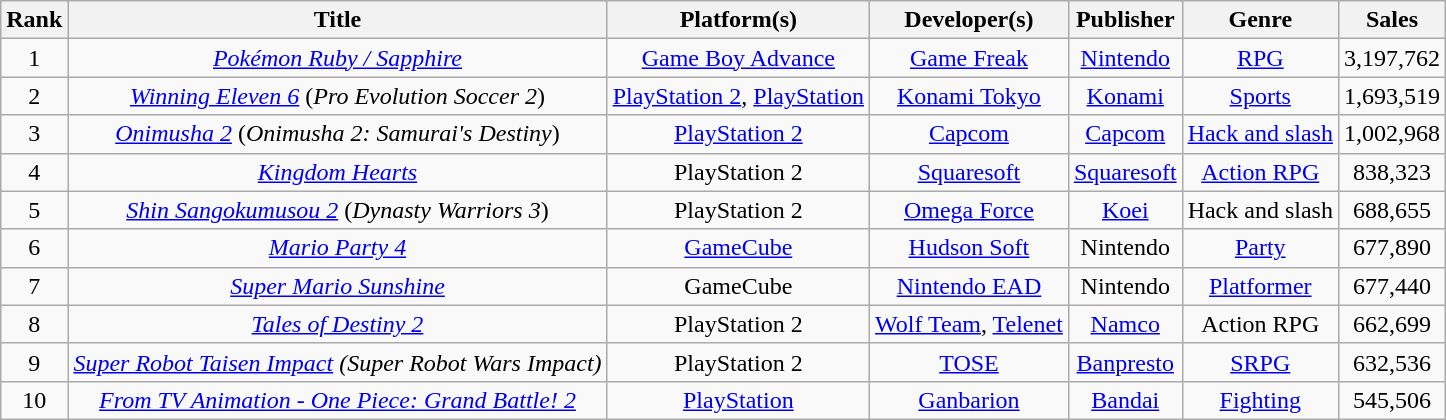<table class="wikitable sortable" style="text-align:center">
<tr>
<th>Rank</th>
<th>Title</th>
<th>Platform(s)</th>
<th>Developer(s)</th>
<th>Publisher</th>
<th>Genre</th>
<th>Sales</th>
</tr>
<tr>
<td>1</td>
<td><em><a href='#'>Pokémon Ruby / Sapphire</a></em></td>
<td><a href='#'>Game Boy Advance</a></td>
<td><a href='#'>Game Freak</a></td>
<td><a href='#'>Nintendo</a></td>
<td><a href='#'>RPG</a></td>
<td>3,197,762</td>
</tr>
<tr>
<td>2</td>
<td><em><a href='#'>Winning Eleven 6</a></em> (<em>Pro Evolution Soccer 2</em>)</td>
<td><a href='#'>PlayStation 2</a>, <a href='#'>PlayStation</a></td>
<td><a href='#'>Konami Tokyo</a></td>
<td><a href='#'>Konami</a></td>
<td><a href='#'>Sports</a></td>
<td>1,693,519</td>
</tr>
<tr>
<td>3</td>
<td><em><a href='#'>Onimusha 2</a></em> (<em>Onimusha 2: Samurai's Destiny</em>)</td>
<td><a href='#'>PlayStation 2</a></td>
<td><a href='#'>Capcom</a></td>
<td><a href='#'>Capcom</a></td>
<td><a href='#'>Hack and slash</a></td>
<td>1,002,968</td>
</tr>
<tr>
<td>4</td>
<td><em><a href='#'>Kingdom Hearts</a></em></td>
<td>PlayStation 2</td>
<td><a href='#'>Squaresoft</a></td>
<td><a href='#'>Squaresoft</a></td>
<td><a href='#'>Action RPG</a></td>
<td>838,323</td>
</tr>
<tr>
<td>5</td>
<td><em><a href='#'>Shin Sangokumusou 2</a></em> (<em>Dynasty Warriors 3</em>)</td>
<td>PlayStation 2</td>
<td><a href='#'>Omega Force</a></td>
<td><a href='#'>Koei</a></td>
<td>Hack and slash</td>
<td>688,655</td>
</tr>
<tr>
<td>6</td>
<td><em><a href='#'>Mario Party 4</a></em></td>
<td><a href='#'>GameCube</a></td>
<td><a href='#'>Hudson Soft</a></td>
<td>Nintendo</td>
<td><a href='#'>Party</a></td>
<td>677,890</td>
</tr>
<tr>
<td>7</td>
<td><em><a href='#'>Super Mario Sunshine</a></em></td>
<td>GameCube</td>
<td><a href='#'>Nintendo EAD</a></td>
<td>Nintendo</td>
<td><a href='#'>Platformer</a></td>
<td>677,440</td>
</tr>
<tr>
<td>8</td>
<td><em><a href='#'>Tales of Destiny 2</a></em></td>
<td>PlayStation 2</td>
<td><a href='#'>Wolf Team</a>, <a href='#'>Telenet</a></td>
<td><a href='#'>Namco</a></td>
<td>Action RPG</td>
<td>662,699</td>
</tr>
<tr>
<td>9</td>
<td><em><a href='#'>Super Robot Taisen Impact</a> (Super Robot Wars Impact)</em></td>
<td>PlayStation 2</td>
<td><a href='#'>TOSE</a></td>
<td><a href='#'>Banpresto</a></td>
<td><a href='#'>SRPG</a></td>
<td>632,536</td>
</tr>
<tr>
<td>10</td>
<td><em><a href='#'>From TV Animation - One Piece: Grand Battle! 2</a></em></td>
<td><a href='#'>PlayStation</a></td>
<td><a href='#'>Ganbarion</a></td>
<td><a href='#'>Bandai</a></td>
<td><a href='#'>Fighting</a></td>
<td>545,506</td>
</tr>
</table>
